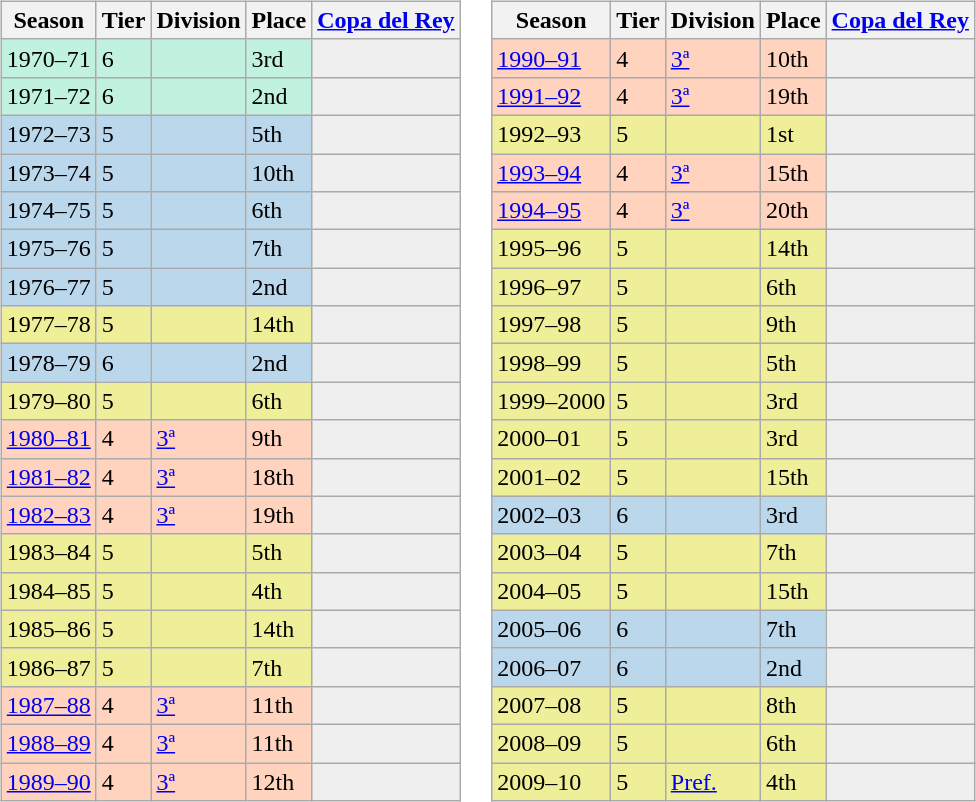<table>
<tr>
<td valign="top" width=0%><br><table class="wikitable">
<tr style="background:#f0f6fa;">
<th>Season</th>
<th>Tier</th>
<th>Division</th>
<th>Place</th>
<th><a href='#'>Copa del Rey</a></th>
</tr>
<tr>
<td style="background:#C0F2DF;">1970–71</td>
<td style="background:#C0F2DF;">6</td>
<td style="background:#C0F2DF;"></td>
<td style="background:#C0F2DF;">3rd</td>
<th style="background:#efefef;"></th>
</tr>
<tr>
<td style="background:#C0F2DF;">1971–72</td>
<td style="background:#C0F2DF;">6</td>
<td style="background:#C0F2DF;"></td>
<td style="background:#C0F2DF;">2nd</td>
<th style="background:#efefef;"></th>
</tr>
<tr>
<td style="background:#BBD7EC;">1972–73</td>
<td style="background:#BBD7EC;">5</td>
<td style="background:#BBD7EC;"></td>
<td style="background:#BBD7EC;">5th</td>
<th style="background:#efefef;"></th>
</tr>
<tr>
<td style="background:#BBD7EC;">1973–74</td>
<td style="background:#BBD7EC;">5</td>
<td style="background:#BBD7EC;"></td>
<td style="background:#BBD7EC;">10th</td>
<th style="background:#efefef;"></th>
</tr>
<tr>
<td style="background:#BBD7EC;">1974–75</td>
<td style="background:#BBD7EC;">5</td>
<td style="background:#BBD7EC;"></td>
<td style="background:#BBD7EC;">6th</td>
<th style="background:#efefef;"></th>
</tr>
<tr>
<td style="background:#BBD7EC;">1975–76</td>
<td style="background:#BBD7EC;">5</td>
<td style="background:#BBD7EC;"></td>
<td style="background:#BBD7EC;">7th</td>
<th style="background:#efefef;"></th>
</tr>
<tr>
<td style="background:#BBD7EC;">1976–77</td>
<td style="background:#BBD7EC;">5</td>
<td style="background:#BBD7EC;"></td>
<td style="background:#BBD7EC;">2nd</td>
<th style="background:#efefef;"></th>
</tr>
<tr>
<td style="background:#EFEF99;">1977–78</td>
<td style="background:#EFEF99;">5</td>
<td style="background:#EFEF99;"></td>
<td style="background:#EFEF99;">14th</td>
<th style="background:#efefef;"></th>
</tr>
<tr>
<td style="background:#BBD7EC;">1978–79</td>
<td style="background:#BBD7EC;">6</td>
<td style="background:#BBD7EC;"></td>
<td style="background:#BBD7EC;">2nd</td>
<th style="background:#efefef;"></th>
</tr>
<tr>
<td style="background:#EFEF99;">1979–80</td>
<td style="background:#EFEF99;">5</td>
<td style="background:#EFEF99;"></td>
<td style="background:#EFEF99;">6th</td>
<th style="background:#efefef;"></th>
</tr>
<tr>
<td style="background:#FFD3BD;"><a href='#'>1980–81</a></td>
<td style="background:#FFD3BD;">4</td>
<td style="background:#FFD3BD;"><a href='#'>3ª</a></td>
<td style="background:#FFD3BD;">9th</td>
<td style="background:#efefef;"></td>
</tr>
<tr>
<td style="background:#FFD3BD;"><a href='#'>1981–82</a></td>
<td style="background:#FFD3BD;">4</td>
<td style="background:#FFD3BD;"><a href='#'>3ª</a></td>
<td style="background:#FFD3BD;">18th</td>
<td style="background:#efefef;"></td>
</tr>
<tr>
<td style="background:#FFD3BD;"><a href='#'>1982–83</a></td>
<td style="background:#FFD3BD;">4</td>
<td style="background:#FFD3BD;"><a href='#'>3ª</a></td>
<td style="background:#FFD3BD;">19th</td>
<th style="background:#efefef;"></th>
</tr>
<tr>
<td style="background:#EFEF99;">1983–84</td>
<td style="background:#EFEF99;">5</td>
<td style="background:#EFEF99;"></td>
<td style="background:#EFEF99;">5th</td>
<th style="background:#efefef;"></th>
</tr>
<tr>
<td style="background:#EFEF99;">1984–85</td>
<td style="background:#EFEF99;">5</td>
<td style="background:#EFEF99;"></td>
<td style="background:#EFEF99;">4th</td>
<th style="background:#efefef;"></th>
</tr>
<tr>
<td style="background:#EFEF99;">1985–86</td>
<td style="background:#EFEF99;">5</td>
<td style="background:#EFEF99;"></td>
<td style="background:#EFEF99;">14th</td>
<th style="background:#efefef;"></th>
</tr>
<tr>
<td style="background:#EFEF99;">1986–87</td>
<td style="background:#EFEF99;">5</td>
<td style="background:#EFEF99;"></td>
<td style="background:#EFEF99;">7th</td>
<th style="background:#efefef;"></th>
</tr>
<tr>
<td style="background:#FFD3BD;"><a href='#'>1987–88</a></td>
<td style="background:#FFD3BD;">4</td>
<td style="background:#FFD3BD;"><a href='#'>3ª</a></td>
<td style="background:#FFD3BD;">11th</td>
<th style="background:#efefef;"></th>
</tr>
<tr>
<td style="background:#FFD3BD;"><a href='#'>1988–89</a></td>
<td style="background:#FFD3BD;">4</td>
<td style="background:#FFD3BD;"><a href='#'>3ª</a></td>
<td style="background:#FFD3BD;">11th</td>
<th style="background:#efefef;"></th>
</tr>
<tr>
<td style="background:#FFD3BD;"><a href='#'>1989–90</a></td>
<td style="background:#FFD3BD;">4</td>
<td style="background:#FFD3BD;"><a href='#'>3ª</a></td>
<td style="background:#FFD3BD;">12th</td>
<th style="background:#efefef;"></th>
</tr>
</table>
</td>
<td valign="top" width=0%><br><table class="wikitable">
<tr style="background:#f0f6fa;">
<th>Season</th>
<th>Tier</th>
<th>Division</th>
<th>Place</th>
<th><a href='#'>Copa del Rey</a></th>
</tr>
<tr>
<td style="background:#FFD3BD;"><a href='#'>1990–91</a></td>
<td style="background:#FFD3BD;">4</td>
<td style="background:#FFD3BD;"><a href='#'>3ª</a></td>
<td style="background:#FFD3BD;">10th</td>
<td style="background:#efefef;"></td>
</tr>
<tr>
<td style="background:#FFD3BD;"><a href='#'>1991–92</a></td>
<td style="background:#FFD3BD;">4</td>
<td style="background:#FFD3BD;"><a href='#'>3ª</a></td>
<td style="background:#FFD3BD;">19th</td>
<th style="background:#efefef;"></th>
</tr>
<tr>
<td style="background:#EFEF99;">1992–93</td>
<td style="background:#EFEF99;">5</td>
<td style="background:#EFEF99;"></td>
<td style="background:#EFEF99;">1st</td>
<th style="background:#efefef;"></th>
</tr>
<tr>
<td style="background:#FFD3BD;"><a href='#'>1993–94</a></td>
<td style="background:#FFD3BD;">4</td>
<td style="background:#FFD3BD;"><a href='#'>3ª</a></td>
<td style="background:#FFD3BD;">15th</td>
<th style="background:#efefef;"></th>
</tr>
<tr>
<td style="background:#FFD3BD;"><a href='#'>1994–95</a></td>
<td style="background:#FFD3BD;">4</td>
<td style="background:#FFD3BD;"><a href='#'>3ª</a></td>
<td style="background:#FFD3BD;">20th</td>
<th style="background:#efefef;"></th>
</tr>
<tr>
<td style="background:#EFEF99;">1995–96</td>
<td style="background:#EFEF99;">5</td>
<td style="background:#EFEF99;"></td>
<td style="background:#EFEF99;">14th</td>
<th style="background:#efefef;"></th>
</tr>
<tr>
<td style="background:#EFEF99;">1996–97</td>
<td style="background:#EFEF99;">5</td>
<td style="background:#EFEF99;"></td>
<td style="background:#EFEF99;">6th</td>
<th style="background:#efefef;"></th>
</tr>
<tr>
<td style="background:#EFEF99;">1997–98</td>
<td style="background:#EFEF99;">5</td>
<td style="background:#EFEF99;"></td>
<td style="background:#EFEF99;">9th</td>
<th style="background:#efefef;"></th>
</tr>
<tr>
<td style="background:#EFEF99;">1998–99</td>
<td style="background:#EFEF99;">5</td>
<td style="background:#EFEF99;"></td>
<td style="background:#EFEF99;">5th</td>
<th style="background:#efefef;"></th>
</tr>
<tr>
<td style="background:#EFEF99;">1999–2000</td>
<td style="background:#EFEF99;">5</td>
<td style="background:#EFEF99;"></td>
<td style="background:#EFEF99;">3rd</td>
<th style="background:#efefef;"></th>
</tr>
<tr>
<td style="background:#EFEF99;">2000–01</td>
<td style="background:#EFEF99;">5</td>
<td style="background:#EFEF99;"></td>
<td style="background:#EFEF99;">3rd</td>
<th style="background:#efefef;"></th>
</tr>
<tr>
<td style="background:#EFEF99;">2001–02</td>
<td style="background:#EFEF99;">5</td>
<td style="background:#EFEF99;"></td>
<td style="background:#EFEF99;">15th</td>
<th style="background:#efefef;"></th>
</tr>
<tr>
<td style="background:#BBD7EC;">2002–03</td>
<td style="background:#BBD7EC;">6</td>
<td style="background:#BBD7EC;"></td>
<td style="background:#BBD7EC;">3rd</td>
<th style="background:#efefef;"></th>
</tr>
<tr>
<td style="background:#EFEF99;">2003–04</td>
<td style="background:#EFEF99;">5</td>
<td style="background:#EFEF99;"></td>
<td style="background:#EFEF99;">7th</td>
<th style="background:#efefef;"></th>
</tr>
<tr>
<td style="background:#EFEF99;">2004–05</td>
<td style="background:#EFEF99;">5</td>
<td style="background:#EFEF99;"></td>
<td style="background:#EFEF99;">15th</td>
<th style="background:#efefef;"></th>
</tr>
<tr>
<td style="background:#BBD7EC;">2005–06</td>
<td style="background:#BBD7EC;">6</td>
<td style="background:#BBD7EC;"></td>
<td style="background:#BBD7EC;">7th</td>
<th style="background:#efefef;"></th>
</tr>
<tr>
<td style="background:#BBD7EC;">2006–07</td>
<td style="background:#BBD7EC;">6</td>
<td style="background:#BBD7EC;"></td>
<td style="background:#BBD7EC;">2nd</td>
<th style="background:#efefef;"></th>
</tr>
<tr>
<td style="background:#EFEF99;">2007–08</td>
<td style="background:#EFEF99;">5</td>
<td style="background:#EFEF99;"></td>
<td style="background:#EFEF99;">8th</td>
<th style="background:#efefef;"></th>
</tr>
<tr>
<td style="background:#EFEF99;">2008–09</td>
<td style="background:#EFEF99;">5</td>
<td style="background:#EFEF99;"></td>
<td style="background:#EFEF99;">6th</td>
<th style="background:#efefef;"></th>
</tr>
<tr>
<td style="background:#EFEF99;">2009–10</td>
<td style="background:#EFEF99;">5</td>
<td style="background:#EFEF99;"><a href='#'>Pref.</a></td>
<td style="background:#EFEF99;">4th</td>
<th style="background:#efefef;"></th>
</tr>
</table>
</td>
</tr>
</table>
